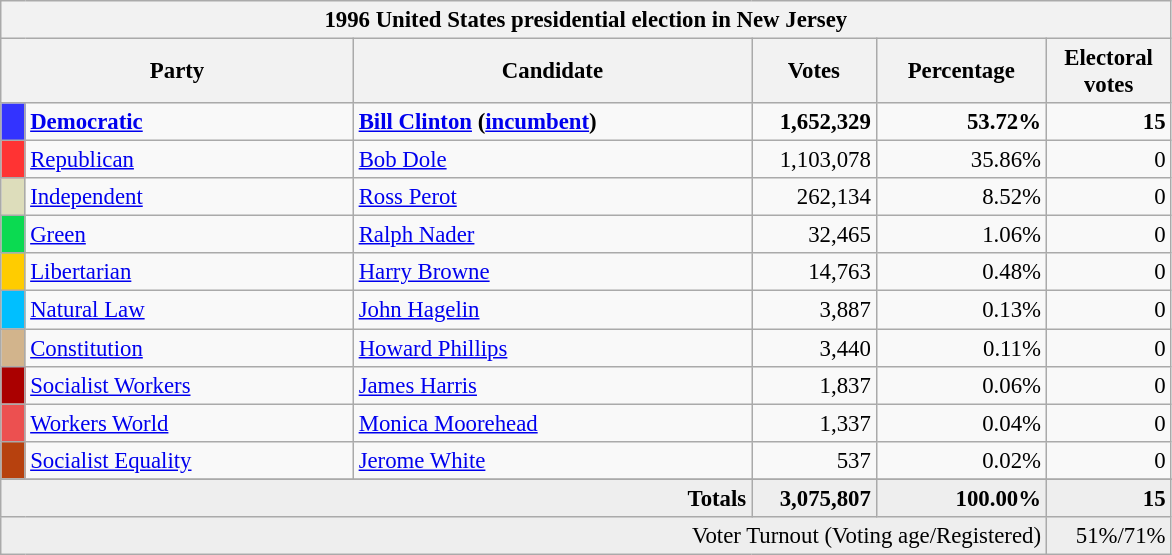<table class="wikitable" style="font-size: 95%;">
<tr>
<th colspan="7">1996 United States presidential election in New Jersey</th>
</tr>
<tr>
<th colspan="2" style="width: 15em">Party</th>
<th style="width: 17em">Candidate</th>
<th style="width: 5em">Votes</th>
<th style="width: 7em">Percentage</th>
<th style="width: 5em">Electoral votes</th>
</tr>
<tr>
<th style="background-color:#3333FF; width: 3px"></th>
<td style="width: 130px"><strong><a href='#'>Democratic</a></strong></td>
<td><strong><a href='#'>Bill Clinton</a> (<a href='#'>incumbent</a>)</strong></td>
<td align="right"><strong>1,652,329</strong></td>
<td align="right"><strong>53.72%</strong></td>
<td align="right"><strong>15</strong></td>
</tr>
<tr>
<th style="background-color:#FF3333; width: 3px"></th>
<td style="width: 130px"><a href='#'>Republican</a></td>
<td><a href='#'>Bob Dole</a></td>
<td align="right">1,103,078</td>
<td align="right">35.86%</td>
<td align="right">0</td>
</tr>
<tr>
<th style="background-color:#DDDDBB; width: 3px"></th>
<td style="width: 130px"><a href='#'>Independent</a></td>
<td><a href='#'>Ross Perot</a></td>
<td align="right">262,134</td>
<td align="right">8.52%</td>
<td align="right">0</td>
</tr>
<tr>
<th style="background-color:#0BDA51; width: 3px"></th>
<td style="width: 130px"><a href='#'>Green</a></td>
<td><a href='#'>Ralph Nader</a></td>
<td align="right">32,465</td>
<td align="right">1.06%</td>
<td align="right">0</td>
</tr>
<tr>
<th style="background-color:#FFCC00; width: 3px"></th>
<td style="width: 130px"><a href='#'>Libertarian</a></td>
<td><a href='#'>Harry Browne</a></td>
<td align="right">14,763</td>
<td align="right">0.48%</td>
<td align="right">0</td>
</tr>
<tr>
<th style="background-color:#00BFFF; width: 3px"></th>
<td style="width: 130px"><a href='#'>Natural Law</a></td>
<td><a href='#'>John Hagelin</a></td>
<td align="right">3,887</td>
<td align="right">0.13%</td>
<td align="right">0</td>
</tr>
<tr>
<th style="background-color:#D2B48C; width: 3px"></th>
<td style="width: 130px"><a href='#'>Constitution</a></td>
<td><a href='#'>Howard Phillips</a></td>
<td align="right">3,440</td>
<td align="right">0.11%</td>
<td align="right">0</td>
</tr>
<tr>
<th style="background-color:#AA0000; width: 3px"></th>
<td style="width: 130px"><a href='#'>Socialist Workers</a></td>
<td><a href='#'>James Harris</a></td>
<td align="right">1,837</td>
<td align="right">0.06%</td>
<td align="right">0</td>
</tr>
<tr>
<th style="background-color:#EC5050; width: 3px"></th>
<td style="width: 130px"><a href='#'>Workers World</a></td>
<td><a href='#'>Monica Moorehead</a></td>
<td align="right">1,337</td>
<td align="right">0.04%</td>
<td align="right">0</td>
</tr>
<tr>
<th style="background-color:#B7410E; width: 3px"></th>
<td style="width: 130px"><a href='#'>Socialist Equality</a></td>
<td><a href='#'>Jerome White</a></td>
<td align="right">537</td>
<td align="right">0.02%</td>
<td align="right">0</td>
</tr>
<tr>
</tr>
<tr bgcolor="#EEEEEE">
<td colspan="3" align="right"><strong>Totals</strong></td>
<td align="right"><strong>3,075,807</strong></td>
<td align="right"><strong>100.00%</strong></td>
<td align="right"><strong>15</strong></td>
</tr>
<tr bgcolor="#EEEEEE">
<td colspan="5" align="right">Voter Turnout (Voting age/Registered)</td>
<td colspan="1" align="right">51%/71%</td>
</tr>
</table>
